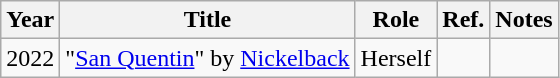<table class="wikitable sortable">
<tr>
<th width=30px>Year</th>
<th>Title</th>
<th>Role</th>
<th>Ref.</th>
<th>Notes</th>
</tr>
<tr>
<td>2022</td>
<td>"<a href='#'>San Quentin</a>" by <a href='#'>Nickelback</a></td>
<td>Herself</td>
<td></td>
<td></td>
</tr>
</table>
